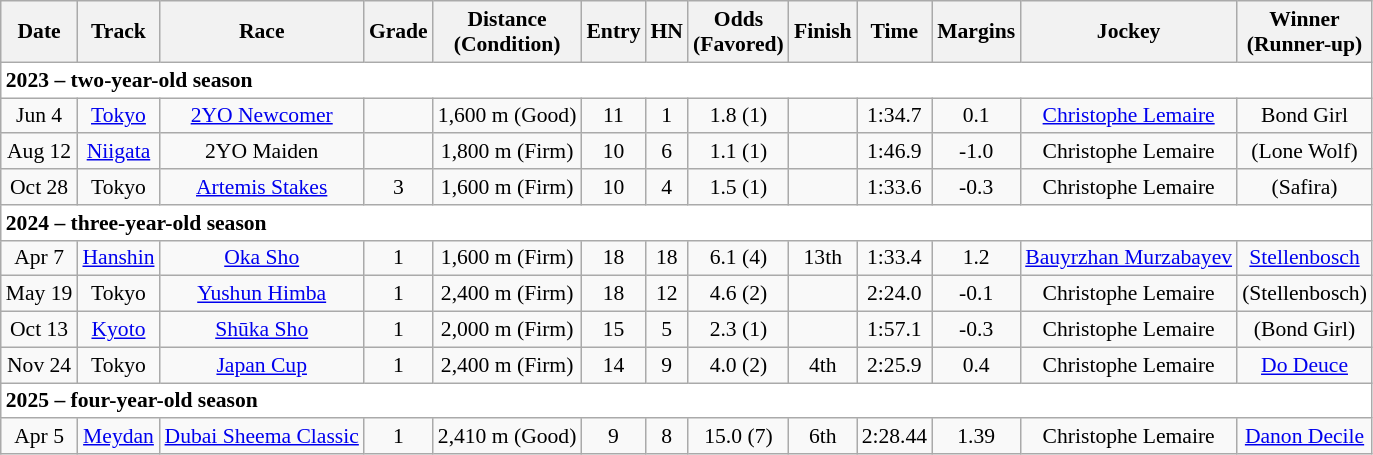<table class="wikitable" style="border-collapse: collapse; font-size: 90%; text-align: center; white-space: nowrap">
<tr>
<th>Date</th>
<th>Track</th>
<th>Race</th>
<th>Grade</th>
<th>Distance<br>(Condition)</th>
<th>Entry</th>
<th>HN</th>
<th>Odds<br>(Favored)</th>
<th>Finish</th>
<th>Time</th>
<th>Margins</th>
<th>Jockey</th>
<th>Winner<br>(Runner-up)</th>
</tr>
<tr style="background-color:white">
<td colspan="13" align="left"><strong>2023 – two-year-old season</strong></td>
</tr>
<tr>
<td>Jun 4</td>
<td><a href='#'>Tokyo</a></td>
<td><a href='#'>2YO Newcomer</a></td>
<td></td>
<td>1,600 m (Good)</td>
<td>11</td>
<td>1</td>
<td>1.8 (1)</td>
<td></td>
<td>1:34.7</td>
<td>0.1</td>
<td><a href='#'>Christophe Lemaire</a></td>
<td>Bond Girl</td>
</tr>
<tr>
<td>Aug 12</td>
<td><a href='#'>Niigata</a></td>
<td>2YO Maiden</td>
<td></td>
<td>1,800 m (Firm)</td>
<td>10</td>
<td>6</td>
<td>1.1 (1)</td>
<td></td>
<td>1:46.9</td>
<td>-1.0</td>
<td>Christophe Lemaire</td>
<td>(Lone Wolf)</td>
</tr>
<tr>
<td>Oct 28</td>
<td>Tokyo</td>
<td><a href='#'>Artemis Stakes</a></td>
<td>3</td>
<td>1,600 m (Firm)</td>
<td>10</td>
<td>4</td>
<td>1.5 (1)</td>
<td></td>
<td>1:33.6</td>
<td>-0.3</td>
<td>Christophe Lemaire</td>
<td>(Safira)</td>
</tr>
<tr style="background-color:white">
<td colspan="13" align="left"><strong>2024 – three-year-old season</strong></td>
</tr>
<tr>
<td>Apr 7</td>
<td><a href='#'>Hanshin</a></td>
<td><a href='#'>Oka Sho</a></td>
<td>1</td>
<td>1,600 m (Firm)</td>
<td>18</td>
<td>18</td>
<td>6.1 (4)</td>
<td>13th</td>
<td>1:33.4</td>
<td>1.2</td>
<td><a href='#'>Bauyrzhan Murzabayev</a></td>
<td><a href='#'>Stellenbosch</a></td>
</tr>
<tr>
<td>May 19</td>
<td>Tokyo</td>
<td><a href='#'>Yushun Himba</a></td>
<td>1</td>
<td>2,400 m (Firm)</td>
<td>18</td>
<td>12</td>
<td>4.6 (2)</td>
<td></td>
<td>2:24.0</td>
<td>-0.1</td>
<td>Christophe Lemaire</td>
<td>(Stellenbosch)</td>
</tr>
<tr>
<td>Oct 13</td>
<td><a href='#'>Kyoto</a></td>
<td><a href='#'>Shūka Sho</a></td>
<td>1</td>
<td>2,000 m (Firm)</td>
<td>15</td>
<td>5</td>
<td>2.3 (1)</td>
<td></td>
<td>1:57.1</td>
<td>-0.3</td>
<td>Christophe Lemaire</td>
<td>(Bond Girl)</td>
</tr>
<tr>
<td>Nov 24</td>
<td>Tokyo</td>
<td><a href='#'>Japan Cup</a></td>
<td>1</td>
<td>2,400 m (Firm)</td>
<td>14</td>
<td>9</td>
<td>4.0 (2)</td>
<td>4th</td>
<td>2:25.9</td>
<td>0.4</td>
<td>Christophe Lemaire</td>
<td><a href='#'>Do Deuce</a></td>
</tr>
<tr style="background-color:white">
<td colspan="13" align="left"><strong>2025 – four-year-old season</strong></td>
</tr>
<tr>
<td>Apr 5</td>
<td><a href='#'>Meydan</a></td>
<td><a href='#'>Dubai Sheema Classic</a></td>
<td>1</td>
<td>2,410 m (Good)</td>
<td>9</td>
<td>8</td>
<td>15.0 (7)</td>
<td>6th</td>
<td>2:28.44</td>
<td>1.39</td>
<td>Christophe Lemaire</td>
<td><a href='#'>Danon Decile</a></td>
</tr>
</table>
